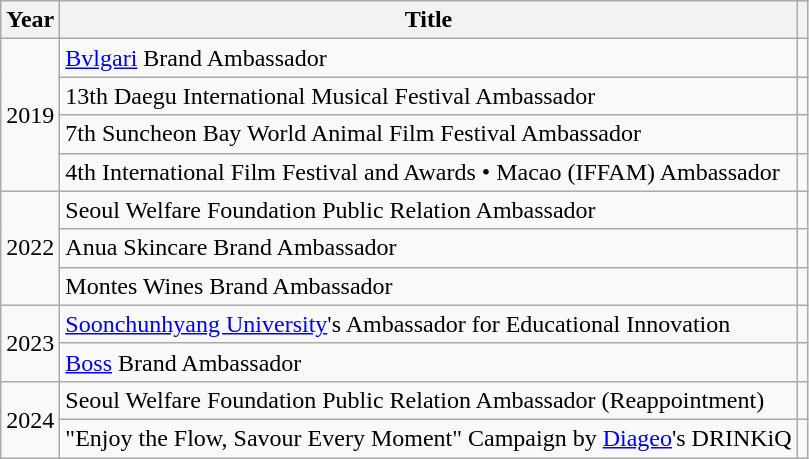<table class="wikitable">
<tr>
<th scope="col">Year</th>
<th scope="col">Title</th>
<th scope="col" class="unsortable"></th>
</tr>
<tr>
<td rowspan="4">2019</td>
<td><a href='#'>Bvlgari</a> Brand Ambassador</td>
<td style="text-align:center"></td>
</tr>
<tr>
<td>13th Daegu International Musical Festival Ambassador</td>
<td style="text-align:center"></td>
</tr>
<tr>
<td>7th Suncheon Bay World Animal Film Festival Ambassador</td>
<td style="text-align:center"></td>
</tr>
<tr>
<td>4th International Film Festival and Awards • Macao (IFFAM) Ambassador</td>
<td style="text-align:center"></td>
</tr>
<tr>
<td rowspan="3">2022</td>
<td>Seoul Welfare Foundation Public Relation Ambassador</td>
<td style="text-align:center"></td>
</tr>
<tr>
<td>Anua Skincare Brand Ambassador</td>
<td style="text-align:center"></td>
</tr>
<tr>
<td>Montes Wines Brand Ambassador</td>
<td style="text-align:center"></td>
</tr>
<tr>
<td rowspan="2">2023</td>
<td><a href='#'>Soonchunhyang University</a>'s Ambassador for Educational Innovation</td>
<td style="text-align:center"></td>
</tr>
<tr>
<td><a href='#'>Boss</a> Brand Ambassador</td>
<td style="text-align:center"></td>
</tr>
<tr>
<td rowspan="2">2024</td>
<td>Seoul Welfare Foundation Public Relation Ambassador (Reappointment)</td>
<td style="text-align:center"></td>
</tr>
<tr>
<td>"Enjoy the Flow, Savour Every Moment" Campaign by <a href='#'>Diageo</a>'s DRINKiQ</td>
<td style="text-align:center"></td>
</tr>
</table>
